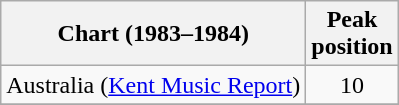<table class="wikitable sortable">
<tr>
<th>Chart (1983–1984)</th>
<th>Peak<br>position</th>
</tr>
<tr>
<td>Australia (<a href='#'>Kent Music Report</a>)</td>
<td style="text-align:center;">10</td>
</tr>
<tr>
</tr>
</table>
